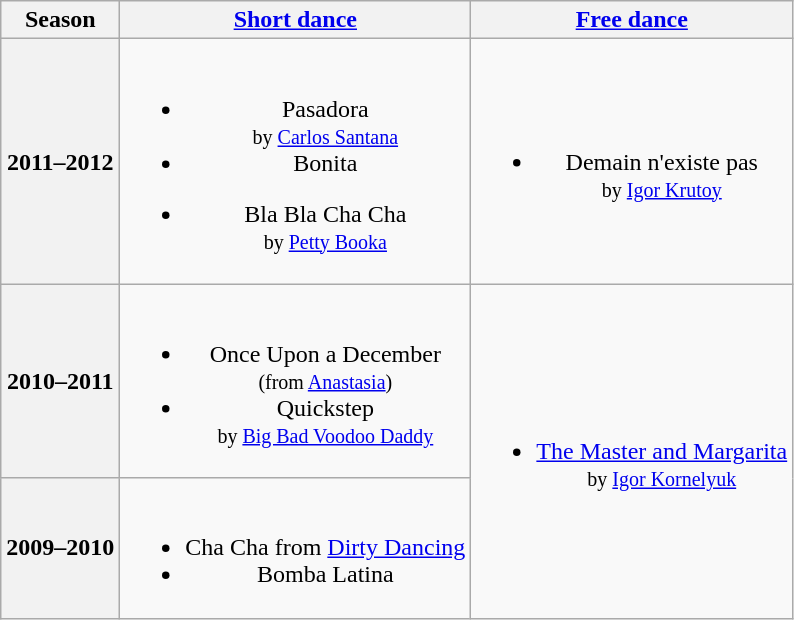<table class="wikitable" style="text-align:center">
<tr>
<th>Season</th>
<th><a href='#'>Short dance</a></th>
<th><a href='#'>Free dance</a></th>
</tr>
<tr>
<th>2011–2012 <br> </th>
<td><br><ul><li>Pasadora <br><small> by <a href='#'>Carlos Santana</a> </small></li><li>Bonita</li></ul><ul><li>Bla Bla Cha Cha <br><small> by <a href='#'>Petty Booka</a> </small></li></ul></td>
<td><br><ul><li>Demain n'existe pas <br><small> by <a href='#'>Igor Krutoy</a> </small></li></ul></td>
</tr>
<tr>
<th>2010–2011 <br> </th>
<td><br><ul><li>Once Upon a December <br><small> (from <a href='#'>Anastasia</a>) </small></li><li>Quickstep <br><small> by <a href='#'>Big Bad Voodoo Daddy</a> </small></li></ul></td>
<td rowspan=2><br><ul><li><a href='#'>The Master and Margarita</a> <br><small> by <a href='#'>Igor Kornelyuk</a> </small></li></ul></td>
</tr>
<tr>
<th>2009–2010 <br> </th>
<td><br><ul><li>Cha Cha from <a href='#'>Dirty Dancing</a></li><li>Bomba Latina</li></ul></td>
</tr>
</table>
